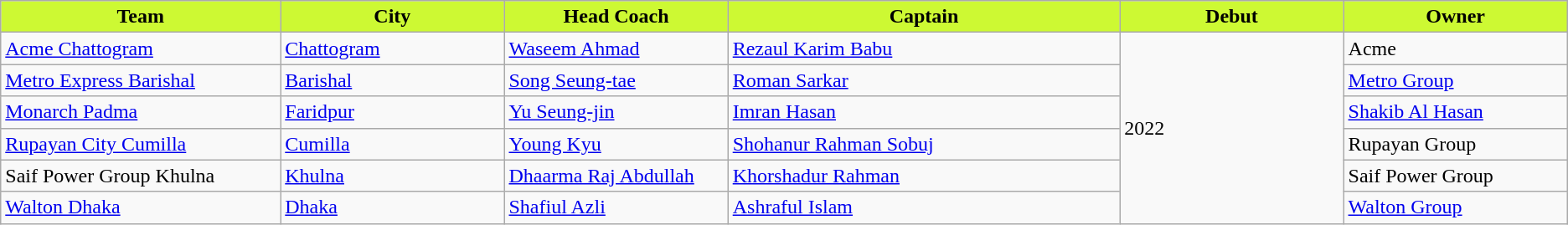<table class="wikitable sortable" style="text-align: left;">
<tr>
<th style="width:10%; color:#000000; background:#cdf933;">Team</th>
<th style="width:8%; color:##000000; background:#cdf933;">City</th>
<th style="width:8%; color:#000000; background:#cdf933;">Head Coach</th>
<th style="width:14%; color:#000000; background:#cdf933;">Captain</th>
<th style="width:8%; color:##000000; background:#cdf933;">Debut</th>
<th style="width:8%; color:##000000; background:#cdf933;">Owner</th>
</tr>
<tr>
<td><a href='#'>Acme Chattogram</a></td>
<td><a href='#'>Chattogram</a></td>
<td> <a href='#'>Waseem Ahmad</a></td>
<td><a href='#'>Rezaul Karim Babu</a></td>
<td rowspan="6">2022</td>
<td>Acme</td>
</tr>
<tr>
<td><a href='#'>Metro Express Barishal</a></td>
<td><a href='#'>Barishal</a></td>
<td> <a href='#'>Song Seung-tae</a></td>
<td><a href='#'>Roman Sarkar</a></td>
<td><a href='#'>Metro Group</a></td>
</tr>
<tr>
<td><a href='#'>Monarch Padma</a></td>
<td><a href='#'>Faridpur</a></td>
<td> <a href='#'>Yu Seung-jin</a></td>
<td><a href='#'>Imran Hasan</a></td>
<td><a href='#'>Shakib Al Hasan</a></td>
</tr>
<tr>
<td><a href='#'>Rupayan City Cumilla</a></td>
<td><a href='#'>Cumilla</a></td>
<td> <a href='#'>Young Kyu</a></td>
<td><a href='#'>Shohanur Rahman Sobuj</a></td>
<td>Rupayan Group</td>
</tr>
<tr>
<td>Saif Power Group Khulna</td>
<td><a href='#'>Khulna</a></td>
<td> <a href='#'>Dhaarma Raj Abdullah</a></td>
<td><a href='#'>Khorshadur Rahman</a></td>
<td>Saif Power Group</td>
</tr>
<tr>
<td><a href='#'>Walton Dhaka</a></td>
<td><a href='#'>Dhaka</a></td>
<td> <a href='#'>Shafiul Azli</a></td>
<td><a href='#'>Ashraful Islam</a></td>
<td><a href='#'>Walton Group</a></td>
</tr>
</table>
